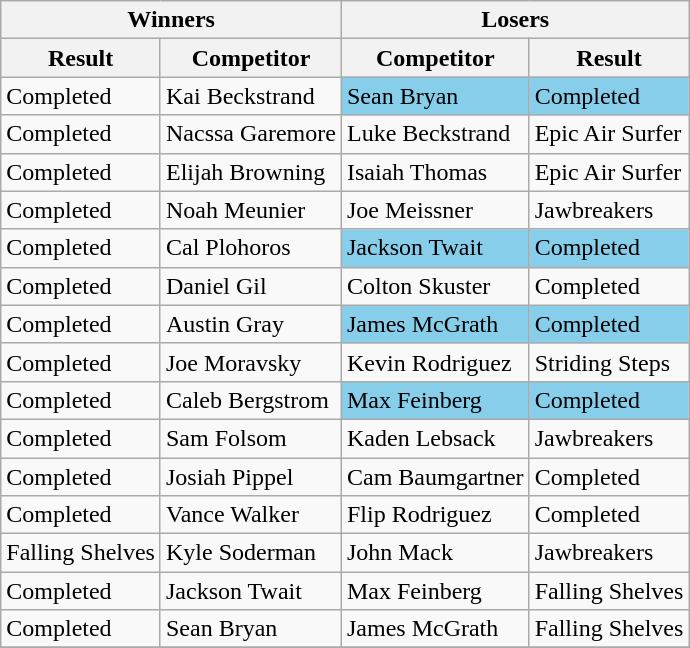<table class="wikitable sortable mw-collapsible">
<tr>
<th Colspan="2">Winners</th>
<th Colspan="2">Losers</th>
</tr>
<tr>
<th>Result</th>
<th>Competitor</th>
<th>Competitor</th>
<th>Result</th>
</tr>
<tr>
<td>Completed</td>
<td>Kai Beckstrand</td>
<td style="background-color:skyblue ">Sean Bryan</td>
<td style="background-color:skyblue ">Completed</td>
</tr>
<tr>
<td>Completed</td>
<td>Nacssa Garemore</td>
<td>Luke Beckstrand</td>
<td>Epic Air Surfer</td>
</tr>
<tr>
<td>Completed</td>
<td>Elijah Browning</td>
<td>Isaiah Thomas</td>
<td>Epic Air Surfer</td>
</tr>
<tr>
<td>Completed</td>
<td>Noah Meunier</td>
<td>Joe Meissner</td>
<td>Jawbreakers</td>
</tr>
<tr>
<td>Completed</td>
<td>Cal Plohoros</td>
<td style="background-color:skyblue ">Jackson Twait</td>
<td style="background-color:skyblue ">Completed</td>
</tr>
<tr>
<td>Completed</td>
<td>Daniel Gil</td>
<td>Colton Skuster</td>
<td>Completed</td>
</tr>
<tr>
<td>Completed</td>
<td>Austin Gray</td>
<td style="background-color:skyblue ">James McGrath</td>
<td style="background-color:skyblue ">Completed</td>
</tr>
<tr>
<td>Completed</td>
<td>Joe Moravsky</td>
<td>Kevin Rodriguez</td>
<td>Striding Steps</td>
</tr>
<tr>
<td>Completed</td>
<td>Caleb Bergstrom</td>
<td style="background-color:skyblue ">Max Feinberg</td>
<td style="background-color:skyblue ">Completed</td>
</tr>
<tr>
<td>Completed</td>
<td>Sam Folsom</td>
<td>Kaden Lebsack</td>
<td>Jawbreakers</td>
</tr>
<tr>
<td>Completed</td>
<td>Josiah Pippel</td>
<td>Cam Baumgartner</td>
<td>Completed</td>
</tr>
<tr>
<td>Completed</td>
<td>Vance Walker</td>
<td>Flip Rodriguez</td>
<td>Completed</td>
</tr>
<tr>
<td>Falling Shelves</td>
<td>Kyle Soderman</td>
<td>John Mack</td>
<td>Jawbreakers</td>
</tr>
<tr>
<td>Completed</td>
<td>Jackson Twait</td>
<td>Max Feinberg</td>
<td>Falling Shelves</td>
</tr>
<tr>
<td>Completed</td>
<td>Sean Bryan</td>
<td>James McGrath</td>
<td>Falling Shelves</td>
</tr>
<tr>
</tr>
</table>
